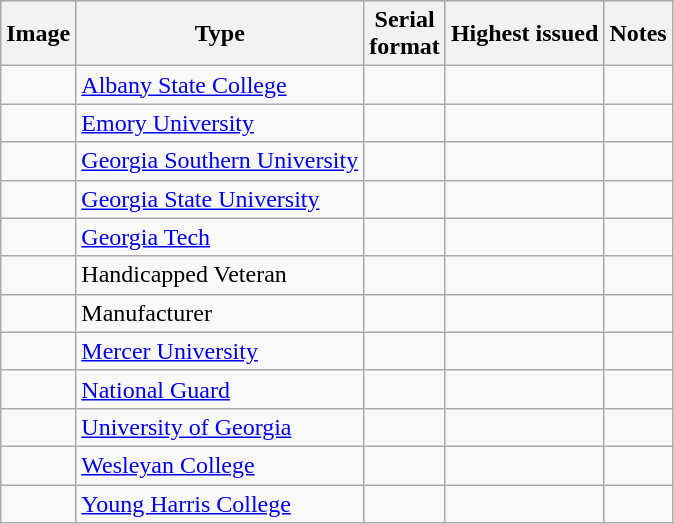<table class="wikitable sortable">
<tr style="background:#cccccc;">
<th><strong>Image</strong></th>
<th><strong>Type</strong></th>
<th><strong>Serial<br>format</strong></th>
<th><strong>Highest issued</strong></th>
<th><strong>Notes</strong></th>
</tr>
<tr>
<td></td>
<td><a href='#'>Albany State College</a></td>
<td></td>
<td></td>
<td></td>
</tr>
<tr>
<td></td>
<td><a href='#'>Emory University</a></td>
<td></td>
<td></td>
<td></td>
</tr>
<tr>
<td></td>
<td><a href='#'>Georgia Southern University</a></td>
<td></td>
<td></td>
<td></td>
</tr>
<tr>
<td></td>
<td><a href='#'>Georgia State University</a></td>
<td></td>
<td></td>
<td></td>
</tr>
<tr>
<td></td>
<td><a href='#'>Georgia Tech</a></td>
<td></td>
<td></td>
<td></td>
</tr>
<tr>
<td></td>
<td>Handicapped Veteran</td>
<td></td>
<td></td>
<td></td>
</tr>
<tr>
<td></td>
<td>Manufacturer</td>
<td></td>
<td></td>
<td></td>
</tr>
<tr>
<td></td>
<td><a href='#'>Mercer University</a></td>
<td></td>
<td></td>
<td></td>
</tr>
<tr>
<td></td>
<td><a href='#'>National Guard</a></td>
<td></td>
<td></td>
<td></td>
</tr>
<tr>
<td></td>
<td><a href='#'>University of Georgia</a></td>
<td></td>
<td></td>
<td></td>
</tr>
<tr>
<td></td>
<td><a href='#'>Wesleyan College</a></td>
<td></td>
<td></td>
<td></td>
</tr>
<tr>
<td></td>
<td><a href='#'>Young Harris College</a></td>
<td></td>
<td></td>
<td></td>
</tr>
</table>
